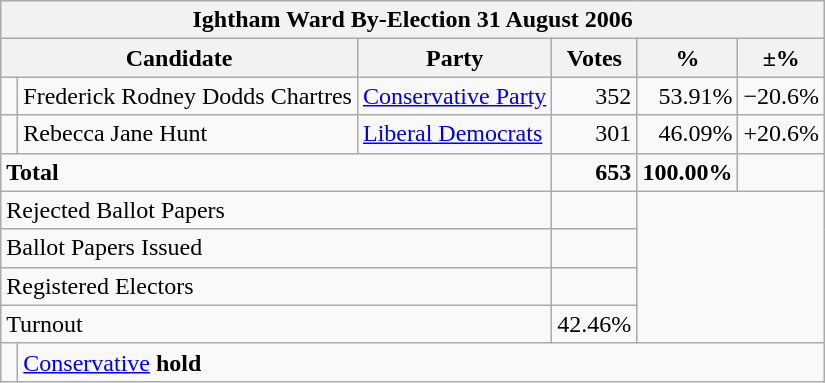<table class="wikitable" border="1" style="text-align:right; font-size:100%">
<tr>
<th align=center colspan=6>Ightham Ward By-Election 31 August 2006</th>
</tr>
<tr>
<th align=left colspan=2>Candidate</th>
<th align=left>Party</th>
<th align=center>Votes</th>
<th align=center>%</th>
<th align=center>±%</th>
</tr>
<tr>
<td bgcolor=> </td>
<td align=left>Frederick Rodney Dodds Chartres</td>
<td align=left><a href='#'>Conservative Party</a></td>
<td>352</td>
<td>53.91%</td>
<td>−20.6%</td>
</tr>
<tr>
<td bgcolor=> </td>
<td align=left>Rebecca Jane Hunt</td>
<td align=left><a href='#'>Liberal Democrats</a></td>
<td>301</td>
<td>46.09%</td>
<td>+20.6%</td>
</tr>
<tr>
<td align=left colspan=3><strong>Total</strong></td>
<td><strong>653</strong></td>
<td><strong>100.00%</strong></td>
<td></td>
</tr>
<tr>
<td align=left colspan=3>Rejected Ballot Papers</td>
<td></td>
<td rowspan=4 colspan=2></td>
</tr>
<tr>
<td align=left colspan=3>Ballot Papers Issued</td>
<td></td>
</tr>
<tr>
<td align=left colspan=3>Registered Electors</td>
<td></td>
</tr>
<tr>
<td align=left colspan=3>Turnout</td>
<td>42.46%</td>
</tr>
<tr>
<td bgcolor=> </td>
<td align=left colspan=6><a href='#'>Conservative</a> <strong>hold</strong></td>
</tr>
</table>
